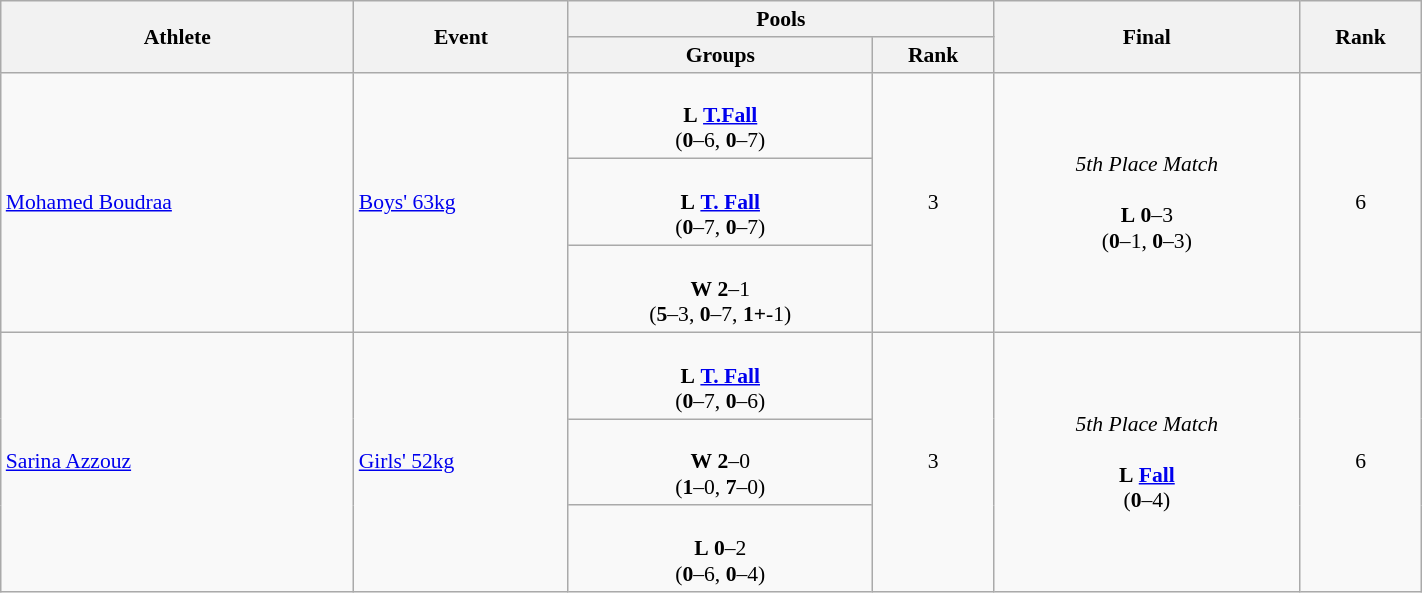<table class="wikitable" width="75%" style="text-align:left; font-size:90%">
<tr>
<th rowspan="2">Athlete</th>
<th rowspan="2">Event</th>
<th colspan="2">Pools</th>
<th rowspan="2">Final</th>
<th rowspan="2">Rank</th>
</tr>
<tr>
<th>Groups</th>
<th>Rank</th>
</tr>
<tr>
<td rowspan="3"><a href='#'>Mohamed Boudraa</a></td>
<td rowspan="3"><a href='#'>Boys' 63kg</a></td>
<td align=center><br><strong>L</strong> <strong><a href='#'>T.Fall</a></strong><br>(<strong>0</strong>–6, <strong>0</strong>–7)</td>
<td rowspan="3" align=center>3</td>
<td align=center rowspan=3><em>5th Place Match</em><br><br><strong>L</strong> <strong>0</strong>–3<br>(<strong>0</strong>–1, <strong>0</strong>–3)</td>
<td rowspan="3" align="center">6</td>
</tr>
<tr>
<td align=center><br><strong>L</strong> <strong><a href='#'>T. Fall</a></strong><br>(<strong>0</strong>–7, <strong>0</strong>–7)</td>
</tr>
<tr>
<td align=center><br><strong>W</strong> <strong>2</strong>–1<br>(<strong>5</strong>–3, <strong>0</strong>–7, <strong>1+</strong>-1)</td>
</tr>
<tr>
<td rowspan="3"><a href='#'>Sarina Azzouz</a></td>
<td rowspan="3"><a href='#'>Girls' 52kg</a></td>
<td align=center><br><strong>L</strong> <strong><a href='#'>T. Fall</a></strong><br>(<strong>0</strong>–7, <strong>0</strong>–6)</td>
<td rowspan="3" align=center>3</td>
<td align=center rowspan=3><em>5th Place Match</em><br><br><strong>L</strong> <strong><a href='#'>Fall</a></strong><br>(<strong>0</strong>–4)</td>
<td rowspan="3" align="center">6</td>
</tr>
<tr>
<td align=center><br><strong>W</strong> <strong>2</strong>–0<br>(<strong>1</strong>–0, <strong>7</strong>–0)</td>
</tr>
<tr>
<td align=center><br><strong>L</strong> <strong>0</strong>–2<br>(<strong>0</strong>–6, <strong>0</strong>–4)</td>
</tr>
</table>
